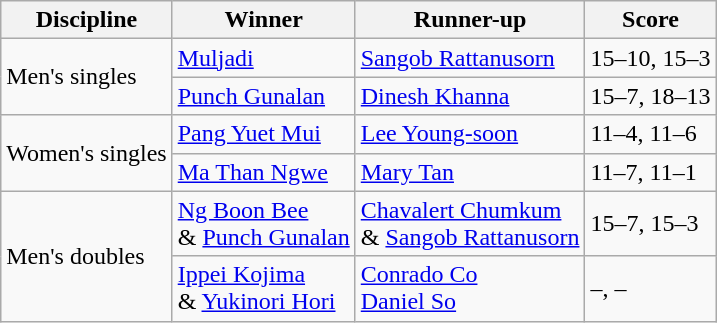<table class="wikitable">
<tr>
<th>Discipline</th>
<th>Winner</th>
<th>Runner-up</th>
<th>Score</th>
</tr>
<tr>
<td rowspan=2>Men's singles</td>
<td> <a href='#'>Muljadi</a></td>
<td> <a href='#'>Sangob Rattanusorn</a></td>
<td>15–10, 15–3</td>
</tr>
<tr>
<td> <a href='#'>Punch Gunalan</a></td>
<td> <a href='#'>Dinesh Khanna</a></td>
<td>15–7, 18–13</td>
</tr>
<tr>
<td rowspan=2>Women's singles</td>
<td> <a href='#'>Pang Yuet Mui</a></td>
<td> <a href='#'>Lee Young-soon</a></td>
<td>11–4, 11–6</td>
</tr>
<tr>
<td> <a href='#'>Ma Than Ngwe</a></td>
<td> <a href='#'>Mary Tan</a></td>
<td>11–7, 11–1</td>
</tr>
<tr>
<td rowspan=2>Men's doubles</td>
<td> <a href='#'>Ng Boon Bee</a><br> & <a href='#'>Punch Gunalan</a></td>
<td> <a href='#'>Chavalert Chumkum</a> <br> & <a href='#'>Sangob Rattanusorn</a></td>
<td>15–7, 15–3</td>
</tr>
<tr>
<td> <a href='#'>Ippei Kojima</a> <br> & <a href='#'>Yukinori Hori</a></td>
<td> <a href='#'>Conrado Co</a><br> <a href='#'>Daniel So</a></td>
<td>–, –</td>
</tr>
</table>
